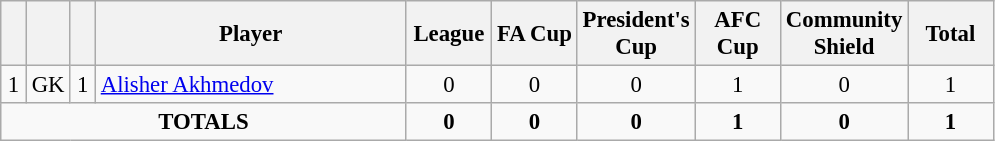<table class="wikitable sortable" style="font-size: 95%; text-align: center">
<tr>
<th width=10></th>
<th width=10></th>
<th width=10></th>
<th width=200>Player</th>
<th width=50>League</th>
<th width=50>FA Cup</th>
<th width=50>President's Cup</th>
<th width=50>AFC Cup</th>
<th width=50>Community Shield</th>
<th width=50>Total</th>
</tr>
<tr>
<td rowspan="1">1</td>
<td>GK</td>
<td>1</td>
<td align=left> <a href='#'>Alisher Akhmedov</a></td>
<td>0</td>
<td>0</td>
<td>0</td>
<td>1</td>
<td>0</td>
<td>1</td>
</tr>
<tr>
<td colspan="4"><strong>TOTALS</strong></td>
<td><strong>0</strong></td>
<td><strong>0</strong></td>
<td><strong>0</strong></td>
<td><strong>1</strong></td>
<td><strong>0</strong></td>
<td><strong>1</strong></td>
</tr>
</table>
